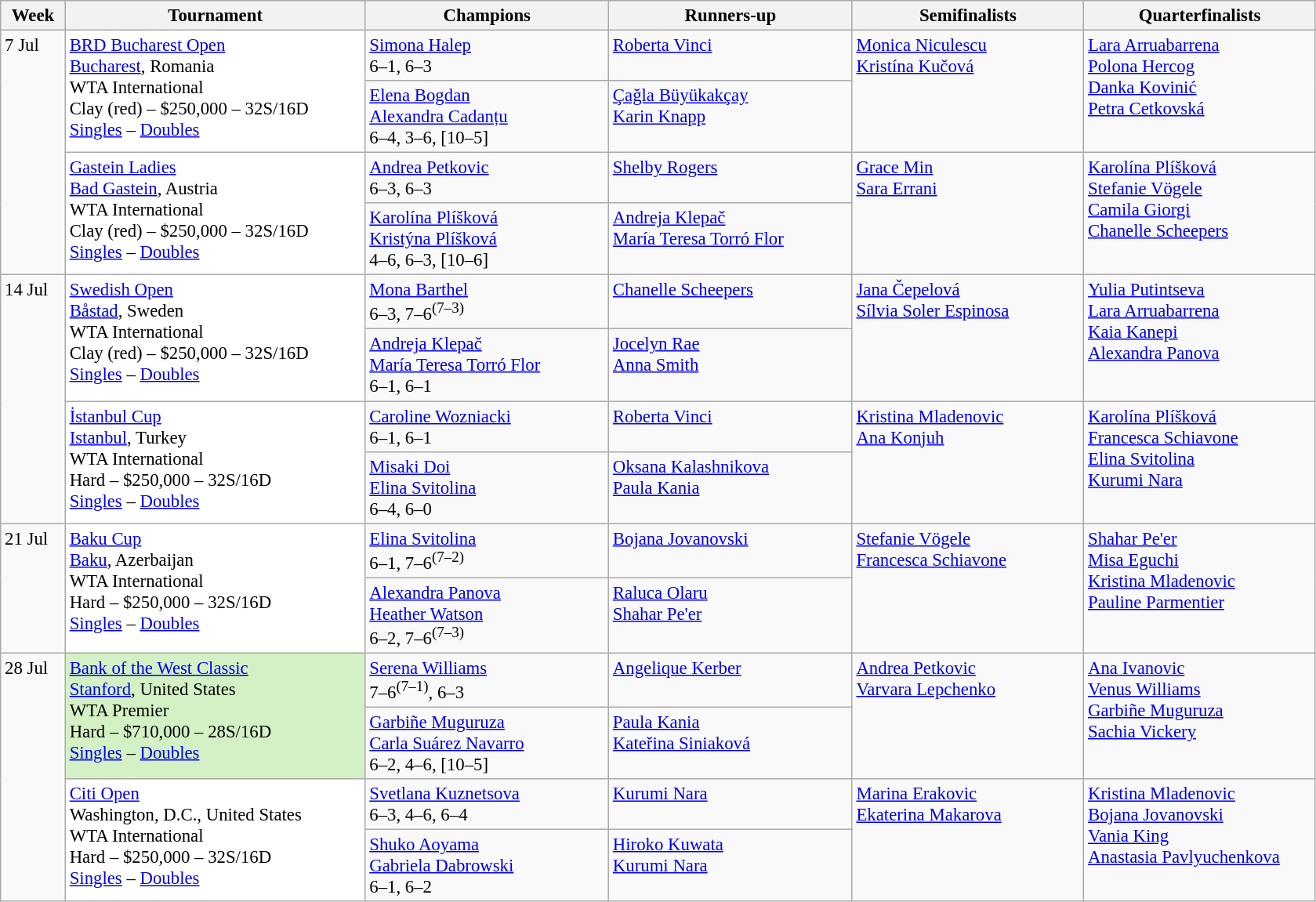<table class=wikitable style=font-size:95%>
<tr>
<th style="width:48px;">Week</th>
<th style="width:248px;">Tournament</th>
<th style="width:200px;">Champions</th>
<th style="width:200px;">Runners-up</th>
<th style="width:190px;">Semifinalists</th>
<th style="width:190px;">Quarterfinalists</th>
</tr>
<tr valign=top>
<td rowspan=4>7 Jul</td>
<td style="background:#fff;" rowspan="2"><a href='#'>BRD Bucharest Open</a> <br><a href='#'>Bucharest</a>, Romania <br> WTA International <br> Clay (red) – $250,000 – 32S/16D <br> <a href='#'>Singles</a> – <a href='#'>Doubles</a></td>
<td> <a href='#'>Simona Halep</a> <br> 6–1, 6–3</td>
<td> <a href='#'>Roberta Vinci</a></td>
<td rowspan=2> <a href='#'>Monica Niculescu</a> <br>  <a href='#'>Kristína Kučová</a></td>
<td rowspan=2> <a href='#'>Lara Arruabarrena</a> <br>  <a href='#'>Polona Hercog</a> <br>  <a href='#'>Danka Kovinić</a><br>  <a href='#'>Petra Cetkovská</a></td>
</tr>
<tr valign=top>
<td> <a href='#'>Elena Bogdan</a> <br>  <a href='#'>Alexandra Cadanțu</a>  <br> 6–4, 3–6, [10–5]</td>
<td> <a href='#'>Çağla Büyükakçay</a>  <br>  <a href='#'>Karin Knapp</a></td>
</tr>
<tr valign=top>
<td style="background:#fff;" rowspan="2"><a href='#'>Gastein Ladies</a> <br><a href='#'>Bad Gastein</a>, Austria <br> WTA International <br> Clay (red) – $250,000 – 32S/16D <br> <a href='#'>Singles</a> – <a href='#'>Doubles</a></td>
<td> <a href='#'>Andrea Petkovic</a> <br> 6–3, 6–3</td>
<td> <a href='#'>Shelby Rogers</a></td>
<td rowspan=2> <a href='#'>Grace Min</a> <br> <a href='#'>Sara Errani</a></td>
<td rowspan=2> <a href='#'>Karolína Plíšková</a> <br>  <a href='#'>Stefanie Vögele</a> <br>  <a href='#'>Camila Giorgi</a> <br>  <a href='#'>Chanelle Scheepers</a></td>
</tr>
<tr valign=top>
<td> <a href='#'>Karolína Plíšková</a> <br>  <a href='#'>Kristýna Plíšková</a>  <br> 4–6, 6–3, [10–6]</td>
<td> <a href='#'>Andreja Klepač</a> <br>  <a href='#'>María Teresa Torró Flor</a></td>
</tr>
<tr valign=top>
<td rowspan=4>14 Jul</td>
<td style="background:#fff;" rowspan="2"><a href='#'>Swedish Open</a> <br><a href='#'>Båstad</a>, Sweden <br> WTA International <br> Clay (red) – $250,000 – 32S/16D <br> <a href='#'>Singles</a> – <a href='#'>Doubles</a></td>
<td> <a href='#'>Mona Barthel</a> <br> 6–3, 7–6<sup>(7–3)</sup></td>
<td> <a href='#'>Chanelle Scheepers</a></td>
<td rowspan=2> <a href='#'>Jana Čepelová</a><br>  <a href='#'>Sílvia Soler Espinosa</a></td>
<td rowspan=2> <a href='#'>Yulia Putintseva</a> <br>  <a href='#'>Lara Arruabarrena</a> <br>  <a href='#'>Kaia Kanepi</a> <br>  <a href='#'>Alexandra Panova</a></td>
</tr>
<tr valign=top>
<td> <a href='#'>Andreja Klepač</a> <br>  <a href='#'>María Teresa Torró Flor</a> <br> 6–1, 6–1</td>
<td> <a href='#'>Jocelyn Rae</a> <br>  <a href='#'>Anna Smith</a></td>
</tr>
<tr valign=top>
<td style="background:#fff;" rowspan="2"><a href='#'>İstanbul Cup</a> <br><a href='#'>Istanbul</a>, Turkey <br> WTA International <br> Hard – $250,000 – 32S/16D <br> <a href='#'>Singles</a> – <a href='#'>Doubles</a></td>
<td> <a href='#'>Caroline Wozniacki</a> <br> 6–1, 6–1</td>
<td> <a href='#'>Roberta Vinci</a></td>
<td rowspan=2> <a href='#'>Kristina Mladenovic</a> <br>  <a href='#'>Ana Konjuh</a></td>
<td rowspan=2> <a href='#'>Karolína Plíšková</a> <br>  <a href='#'>Francesca Schiavone</a> <br>  <a href='#'>Elina Svitolina</a> <br>  <a href='#'>Kurumi Nara</a></td>
</tr>
<tr valign=top>
<td> <a href='#'>Misaki Doi</a> <br>  <a href='#'>Elina Svitolina</a> <br> 6–4, 6–0</td>
<td> <a href='#'>Oksana Kalashnikova</a> <br>  <a href='#'>Paula Kania</a></td>
</tr>
<tr valign=top>
<td rowspan=2>21 Jul</td>
<td style="background:#fff;" rowspan="2"><a href='#'>Baku Cup</a> <br><a href='#'>Baku</a>, Azerbaijan <br> WTA International <br> Hard – $250,000 – 32S/16D <br> <a href='#'>Singles</a> – <a href='#'>Doubles</a></td>
<td> <a href='#'>Elina Svitolina</a><br> 6–1, 7–6<sup>(7–2)</sup></td>
<td> <a href='#'>Bojana Jovanovski</a></td>
<td rowspan=2> <a href='#'>Stefanie Vögele</a> <br>  <a href='#'>Francesca Schiavone</a></td>
<td rowspan=2> <a href='#'>Shahar Pe'er</a> <br>  <a href='#'>Misa Eguchi</a> <br>  <a href='#'>Kristina Mladenovic</a> <br>  <a href='#'>Pauline Parmentier</a></td>
</tr>
<tr valign=top>
<td> <a href='#'>Alexandra Panova</a> <br>  <a href='#'>Heather Watson</a> <br> 6–2, 7–6<sup>(7–3)</sup></td>
<td> <a href='#'>Raluca Olaru</a> <br>  <a href='#'>Shahar Pe'er</a></td>
</tr>
<tr valign=top>
<td rowspan=4>28 Jul</td>
<td style="background:#D4F1C5;" rowspan="2"><a href='#'>Bank of the West Classic</a> <br>  <a href='#'>Stanford</a>, United States <br> WTA Premier <br> Hard – $710,000 – 28S/16D <br> <a href='#'>Singles</a> – <a href='#'>Doubles</a></td>
<td> <a href='#'>Serena Williams</a><br>7–6<sup>(7–1)</sup>, 6–3</td>
<td> <a href='#'>Angelique Kerber</a></td>
<td rowspan=2> <a href='#'>Andrea Petkovic</a> <br> <a href='#'>Varvara Lepchenko</a></td>
<td rowspan=2> <a href='#'>Ana Ivanovic</a> <br>  <a href='#'>Venus Williams</a> <br>  <a href='#'>Garbiñe Muguruza</a> <br>  <a href='#'>Sachia Vickery</a></td>
</tr>
<tr valign=top>
<td> <a href='#'>Garbiñe Muguruza</a><br> <a href='#'>Carla Suárez Navarro</a><br>6–2, 4–6, [10–5]</td>
<td> <a href='#'>Paula Kania</a><br> <a href='#'>Kateřina Siniaková</a></td>
</tr>
<tr valign=top>
<td style="background:#fff;" rowspan="2"><a href='#'>Citi Open</a> <br>Washington, D.C., United States <br> WTA International <br> Hard – $250,000 – 32S/16D <br> <a href='#'>Singles</a> – <a href='#'>Doubles</a></td>
<td> <a href='#'>Svetlana Kuznetsova</a><br>6–3, 4–6, 6–4</td>
<td> <a href='#'>Kurumi Nara</a></td>
<td rowspan=2> <a href='#'>Marina Erakovic</a> <br> <a href='#'>Ekaterina Makarova</a></td>
<td rowspan=2> <a href='#'>Kristina Mladenovic</a> <br>  <a href='#'>Bojana Jovanovski</a> <br>  <a href='#'>Vania King</a> <br>  <a href='#'>Anastasia Pavlyuchenkova</a></td>
</tr>
<tr valign=top>
<td> <a href='#'>Shuko Aoyama</a> <br>  <a href='#'>Gabriela Dabrowski</a> <br> 6–1, 6–2</td>
<td> <a href='#'>Hiroko Kuwata</a> <br>  <a href='#'>Kurumi Nara</a></td>
</tr>
</table>
